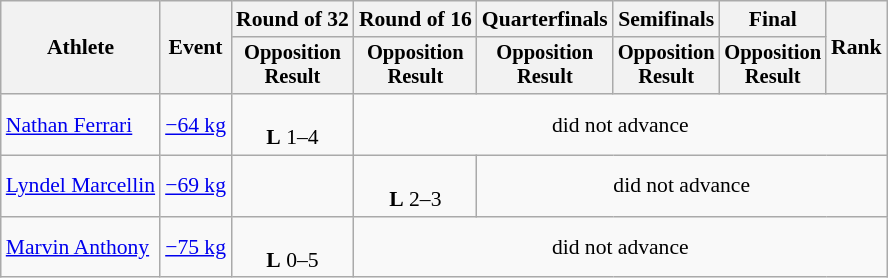<table class="wikitable" style="font-size:90%;">
<tr>
<th rowspan=2>Athlete</th>
<th rowspan=2>Event</th>
<th>Round of 32</th>
<th>Round of 16</th>
<th>Quarterfinals</th>
<th>Semifinals</th>
<th>Final</th>
<th rowspan=2>Rank</th>
</tr>
<tr style="font-size:95%">
<th>Opposition<br>Result</th>
<th>Opposition<br>Result</th>
<th>Opposition<br>Result</th>
<th>Opposition<br>Result</th>
<th>Opposition<br>Result</th>
</tr>
<tr align=center>
<td align=left><a href='#'>Nathan Ferrari</a></td>
<td align=left><a href='#'>−64 kg</a></td>
<td><br> <strong>L</strong> 1–4</td>
<td Colspan=5>did not advance</td>
</tr>
<tr align=center>
<td align=left><a href='#'>Lyndel Marcellin</a></td>
<td align=left><a href='#'>−69 kg</a></td>
<td></td>
<td><br> <strong>L</strong> 2–3</td>
<td Colspan=4>did not advance</td>
</tr>
<tr align=center>
<td align=left><a href='#'>Marvin Anthony</a></td>
<td align=left><a href='#'>−75 kg</a></td>
<td><br> <strong>L</strong> 0–5</td>
<td Colspan=5>did not advance</td>
</tr>
</table>
